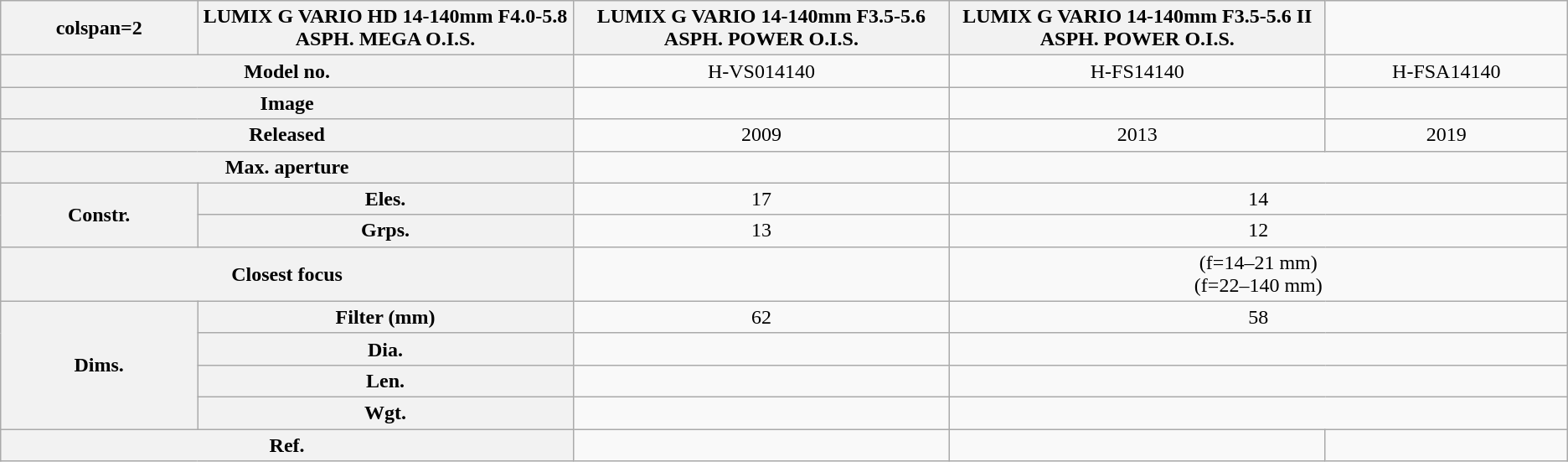<table class="wikitable" style="font-size:100%;text-align:center;">
<tr>
<th>colspan=2 </th>
<th style="width:24%;">LUMIX G VARIO HD 14-140mm F4.0-5.8 ASPH. MEGA O.I.S.</th>
<th style="width:24%;">LUMIX G VARIO 14-140mm F3.5-5.6 ASPH. POWER O.I.S.</th>
<th style="width:24%;">LUMIX G VARIO 14-140mm F3.5-5.6 II ASPH. POWER O.I.S.</th>
</tr>
<tr>
<th colspan=2>Model no.</th>
<td>H-VS014140</td>
<td>H-FS14140</td>
<td>H-FSA14140</td>
</tr>
<tr>
<th colspan=2>Image</th>
<td></td>
<td></td>
<td></td>
</tr>
<tr>
<th colspan=2>Released</th>
<td>2009</td>
<td>2013</td>
<td>2019</td>
</tr>
<tr>
<th colspan=2>Max. aperture</th>
<td></td>
<td colspan=2></td>
</tr>
<tr>
<th rowspan=2>Constr.</th>
<th>Eles.</th>
<td>17</td>
<td colspan=2>14</td>
</tr>
<tr>
<th>Grps.</th>
<td>13</td>
<td colspan=2>12</td>
</tr>
<tr>
<th colspan=2>Closest focus</th>
<td></td>
<td colspan=2> (f=14–21 mm)<br> (f=22–140 mm)</td>
</tr>
<tr>
<th rowspan=4>Dims.</th>
<th>Filter (mm)</th>
<td>62</td>
<td colspan=2>58</td>
</tr>
<tr>
<th>Dia.</th>
<td></td>
<td colspan=2></td>
</tr>
<tr>
<th>Len.</th>
<td></td>
<td colspan=2></td>
</tr>
<tr>
<th>Wgt.</th>
<td></td>
<td colspan=2></td>
</tr>
<tr>
<th colspan=2>Ref.</th>
<td></td>
<td></td>
<td></td>
</tr>
</table>
